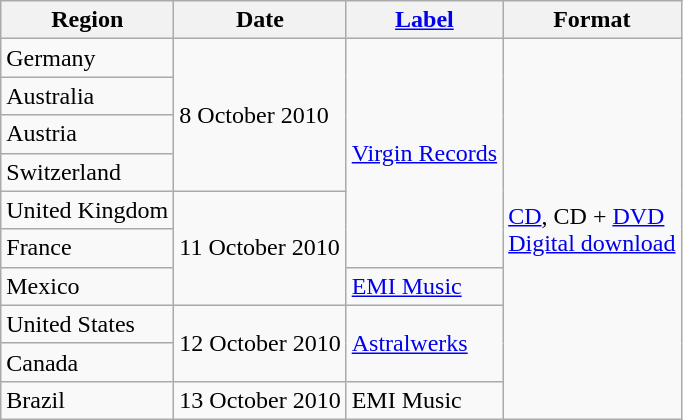<table class="wikitable">
<tr>
<th>Region</th>
<th>Date</th>
<th><a href='#'>Label</a></th>
<th>Format</th>
</tr>
<tr>
<td>Germany</td>
<td rowspan="4">8 October 2010</td>
<td rowspan="6"><a href='#'>Virgin Records</a></td>
<td rowspan="10"><a href='#'>CD</a>, CD + <a href='#'>DVD</a><br><a href='#'>Digital download</a></td>
</tr>
<tr>
<td>Australia</td>
</tr>
<tr>
<td>Austria</td>
</tr>
<tr>
<td>Switzerland</td>
</tr>
<tr>
<td>United Kingdom</td>
<td rowspan="3">11 October 2010</td>
</tr>
<tr>
<td>France</td>
</tr>
<tr>
<td>Mexico</td>
<td><a href='#'>EMI Music</a></td>
</tr>
<tr>
<td>United States</td>
<td rowspan="2">12 October 2010</td>
<td rowspan="2"><a href='#'>Astralwerks</a></td>
</tr>
<tr>
<td>Canada</td>
</tr>
<tr>
<td>Brazil</td>
<td>13 October 2010</td>
<td>EMI Music</td>
</tr>
</table>
